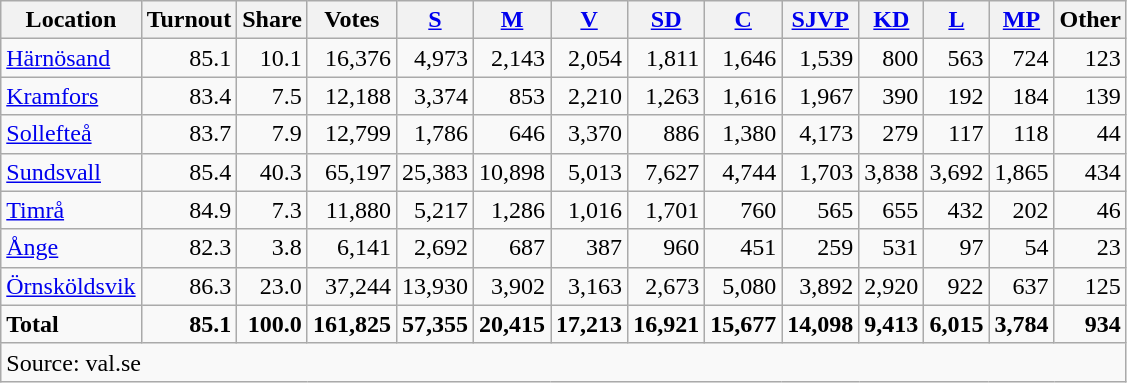<table class="wikitable sortable" style=text-align:right>
<tr>
<th>Location</th>
<th>Turnout</th>
<th>Share</th>
<th>Votes</th>
<th><a href='#'>S</a></th>
<th><a href='#'>M</a></th>
<th><a href='#'>V</a></th>
<th><a href='#'>SD</a></th>
<th><a href='#'>C</a></th>
<th><a href='#'>SJVP</a></th>
<th><a href='#'>KD</a></th>
<th><a href='#'>L</a></th>
<th><a href='#'>MP</a></th>
<th>Other</th>
</tr>
<tr>
<td align=left><a href='#'>Härnösand</a></td>
<td>85.1</td>
<td>10.1</td>
<td>16,376</td>
<td>4,973</td>
<td>2,143</td>
<td>2,054</td>
<td>1,811</td>
<td>1,646</td>
<td>1,539</td>
<td>800</td>
<td>563</td>
<td>724</td>
<td>123</td>
</tr>
<tr>
<td align=left><a href='#'>Kramfors</a></td>
<td>83.4</td>
<td>7.5</td>
<td>12,188</td>
<td>3,374</td>
<td>853</td>
<td>2,210</td>
<td>1,263</td>
<td>1,616</td>
<td>1,967</td>
<td>390</td>
<td>192</td>
<td>184</td>
<td>139</td>
</tr>
<tr>
<td align=left><a href='#'>Sollefteå</a></td>
<td>83.7</td>
<td>7.9</td>
<td>12,799</td>
<td>1,786</td>
<td>646</td>
<td>3,370</td>
<td>886</td>
<td>1,380</td>
<td>4,173</td>
<td>279</td>
<td>117</td>
<td>118</td>
<td>44</td>
</tr>
<tr>
<td align=left><a href='#'>Sundsvall</a></td>
<td>85.4</td>
<td>40.3</td>
<td>65,197</td>
<td>25,383</td>
<td>10,898</td>
<td>5,013</td>
<td>7,627</td>
<td>4,744</td>
<td>1,703</td>
<td>3,838</td>
<td>3,692</td>
<td>1,865</td>
<td>434</td>
</tr>
<tr>
<td align=left><a href='#'>Timrå</a></td>
<td>84.9</td>
<td>7.3</td>
<td>11,880</td>
<td>5,217</td>
<td>1,286</td>
<td>1,016</td>
<td>1,701</td>
<td>760</td>
<td>565</td>
<td>655</td>
<td>432</td>
<td>202</td>
<td>46</td>
</tr>
<tr>
<td align=left><a href='#'>Ånge</a></td>
<td>82.3</td>
<td>3.8</td>
<td>6,141</td>
<td>2,692</td>
<td>687</td>
<td>387</td>
<td>960</td>
<td>451</td>
<td>259</td>
<td>531</td>
<td>97</td>
<td>54</td>
<td>23</td>
</tr>
<tr>
<td align=left><a href='#'>Örnsköldsvik</a></td>
<td>86.3</td>
<td>23.0</td>
<td>37,244</td>
<td>13,930</td>
<td>3,902</td>
<td>3,163</td>
<td>2,673</td>
<td>5,080</td>
<td>3,892</td>
<td>2,920</td>
<td>922</td>
<td>637</td>
<td>125</td>
</tr>
<tr>
<td align=left><strong>Total</strong></td>
<td><strong>85.1</strong></td>
<td><strong>100.0</strong></td>
<td><strong>161,825</strong></td>
<td><strong>57,355</strong></td>
<td><strong>20,415</strong></td>
<td><strong>17,213</strong></td>
<td><strong>16,921</strong></td>
<td><strong>15,677</strong></td>
<td><strong>14,098</strong></td>
<td><strong>9,413</strong></td>
<td><strong>6,015</strong></td>
<td><strong>3,784</strong></td>
<td><strong>934</strong></td>
</tr>
<tr>
<td align=left colspan=14>Source: val.se</td>
</tr>
</table>
